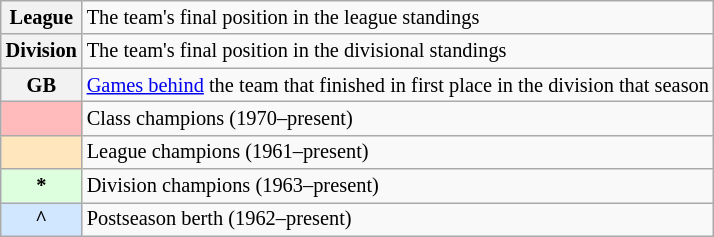<table class="wikitable plainrowheaders" style="font-size:85%">
<tr>
<th scope="row" style="text-align:center"><strong>League</strong></th>
<td>The team's final position in the league standings</td>
</tr>
<tr>
<th scope="row" style="text-align:center"><strong>Division</strong></th>
<td>The team's final position in the divisional standings</td>
</tr>
<tr>
<th scope="row" style="text-align:center"><strong>GB</strong></th>
<td><a href='#'>Games behind</a> the team that finished in first place in the division that season</td>
</tr>
<tr>
<th scope="row" style="text-align:center; background-color:#FFBBBB"></th>
<td>Class champions (1970–present)</td>
</tr>
<tr>
<th scope="row" style="text-align:center; background-color:#FFE6BD"></th>
<td>League champions (1961–present)</td>
</tr>
<tr>
<th scope="row" style="text-align:center; background-color:#DDFFDD">*</th>
<td>Division champions (1963–present)</td>
</tr>
<tr>
<th scope="row" style="text-align:center; background-color:#D0E7FF">^</th>
<td>Postseason berth (1962–present)</td>
</tr>
</table>
